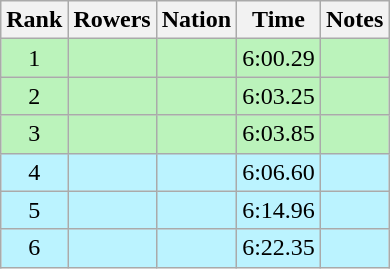<table class="wikitable sortable" style="text-align:center">
<tr>
<th>Rank</th>
<th>Rowers</th>
<th>Nation</th>
<th>Time</th>
<th>Notes</th>
</tr>
<tr bgcolor=bbf3bb>
<td>1</td>
<td align=left data-sort-value="Brudel, Ralf"></td>
<td align=left></td>
<td>6:00.29</td>
<td></td>
</tr>
<tr bgcolor=bbf3bb>
<td>2</td>
<td align=left data-sort-value="Pimenov, Nikolay"></td>
<td align=left></td>
<td>6:03.25</td>
<td></td>
</tr>
<tr bgcolor=bbf3bb>
<td>3</td>
<td align=left data-sort-value="Berrisford, Simon"></td>
<td align=left></td>
<td>6:03.85</td>
<td></td>
</tr>
<tr bgcolor=bbf3ff>
<td>4</td>
<td align=left data-sort-value="Clayton-Greene, Campbell"></td>
<td align=left></td>
<td>6:06.60</td>
<td></td>
</tr>
<tr bgcolor=bbf3ff>
<td>5</td>
<td align=left data-sort-value="de Vries, Tjark"></td>
<td align=left></td>
<td>6:14.96</td>
<td></td>
</tr>
<tr bgcolor=bbf3ff>
<td>6</td>
<td align=left data-sort-value="Berkhout, Darby"></td>
<td align=left></td>
<td>6:22.35</td>
<td></td>
</tr>
</table>
